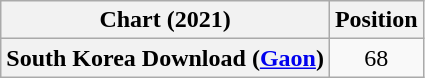<table class="wikitable plainrowheaders" style="text-align:center">
<tr>
<th scope="col">Chart (2021)</th>
<th scope="col">Position</th>
</tr>
<tr>
<th scope="row">South Korea Download (<a href='#'>Gaon</a>)</th>
<td>68</td>
</tr>
</table>
